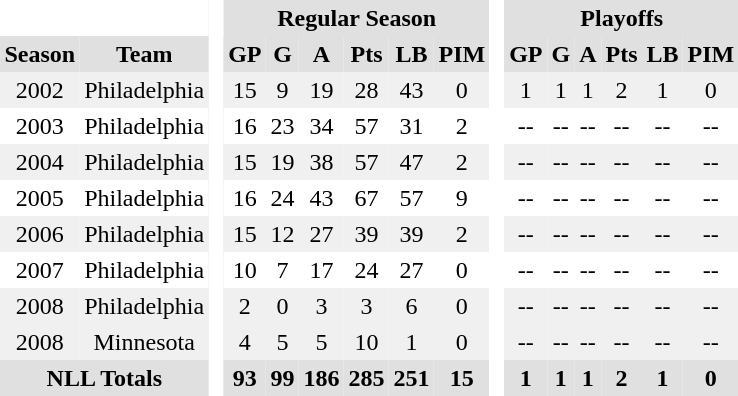<table BORDER="0" CELLPADDING="3" CELLSPACING="0">
<tr ALIGN="center" bgcolor="#e0e0e0">
<th colspan="2" bgcolor="#ffffff"> </th>
<th rowspan="99" bgcolor="#ffffff"> </th>
<th colspan="6">Regular Season</th>
<th rowspan="99" bgcolor="#ffffff"> </th>
<th colspan="6">Playoffs</th>
</tr>
<tr ALIGN="center" bgcolor="#e0e0e0">
<th>Season</th>
<th>Team</th>
<th>GP</th>
<th>G</th>
<th>A</th>
<th>Pts</th>
<th>LB</th>
<th>PIM</th>
<th>GP</th>
<th>G</th>
<th>A</th>
<th>Pts</th>
<th>LB</th>
<th>PIM</th>
</tr>
<tr ALIGN="center" bgcolor="#f0f0f0">
<td>2002</td>
<td>Philadelphia</td>
<td>15</td>
<td>9</td>
<td>19</td>
<td>28</td>
<td>43</td>
<td>0</td>
<td>1</td>
<td>1</td>
<td>1</td>
<td>2</td>
<td>1</td>
<td>0</td>
</tr>
<tr ALIGN="center">
<td>2003</td>
<td>Philadelphia</td>
<td>16</td>
<td>23</td>
<td>34</td>
<td>57</td>
<td>31</td>
<td>2</td>
<td>--</td>
<td>--</td>
<td>--</td>
<td>--</td>
<td>--</td>
<td>--</td>
</tr>
<tr ALIGN="center" bgcolor="#f0f0f0">
<td>2004</td>
<td>Philadelphia</td>
<td>15</td>
<td>19</td>
<td>38</td>
<td>57</td>
<td>47</td>
<td>2</td>
<td>--</td>
<td>--</td>
<td>--</td>
<td>--</td>
<td>--</td>
<td>--</td>
</tr>
<tr ALIGN="center">
<td>2005</td>
<td>Philadelphia</td>
<td>16</td>
<td>24</td>
<td>43</td>
<td>67</td>
<td>57</td>
<td>9</td>
<td>--</td>
<td>--</td>
<td>--</td>
<td>--</td>
<td>--</td>
<td>--</td>
</tr>
<tr ALIGN="center" bgcolor="#f0f0f0">
<td>2006</td>
<td>Philadelphia</td>
<td>15</td>
<td>12</td>
<td>27</td>
<td>39</td>
<td>39</td>
<td>2</td>
<td>--</td>
<td>--</td>
<td>--</td>
<td>--</td>
<td>--</td>
<td>--</td>
</tr>
<tr ALIGN="center">
<td>2007</td>
<td>Philadelphia</td>
<td>10</td>
<td>7</td>
<td>17</td>
<td>24</td>
<td>27</td>
<td>0</td>
<td>--</td>
<td>--</td>
<td>--</td>
<td>--</td>
<td>--</td>
<td>--</td>
</tr>
<tr ALIGN="center" bgcolor="#f0f0f0">
<td>2008</td>
<td>Philadelphia</td>
<td>2</td>
<td>0</td>
<td>3</td>
<td>3</td>
<td>6</td>
<td>0</td>
<td>--</td>
<td>--</td>
<td>--</td>
<td>--</td>
<td>--</td>
<td>--</td>
</tr>
<tr ALIGN="center" bgcolor="#f0f0f0">
<td>2008</td>
<td>Minnesota</td>
<td>4</td>
<td>5</td>
<td>5</td>
<td>10</td>
<td>1</td>
<td>0</td>
<td>--</td>
<td>--</td>
<td>--</td>
<td>--</td>
<td>--</td>
<td>--</td>
</tr>
<tr ALIGN="center" bgcolor="#e0e0e0">
<th colspan="2">NLL Totals</th>
<th>93</th>
<th>99</th>
<th>186</th>
<th>285</th>
<th>251</th>
<th>15</th>
<th>1</th>
<th>1</th>
<th>1</th>
<th>2</th>
<th>1</th>
<th>0</th>
</tr>
</table>
